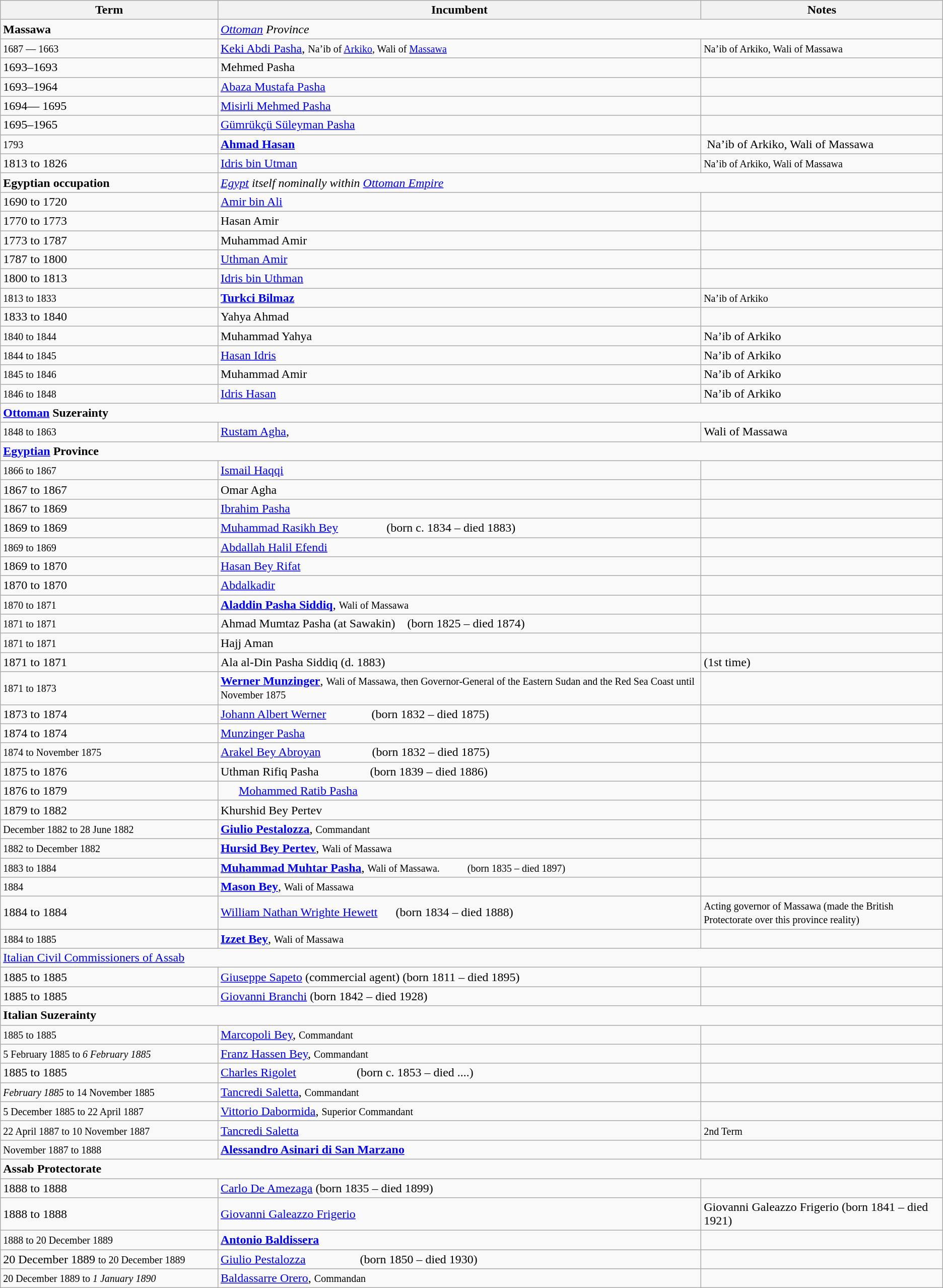<table class="wikitable">
<tr style="text-align:left">
<th width="18%">Term</th>
<th width="40%">Incumbent</th>
<th width="20%">Notes</th>
</tr>
<tr style="vertical-align:top">
<td><strong>Massawa</strong></td>
<td colspan="2"><em><a href='#'>Ottoman</a> Province</em></td>
</tr>
<tr>
<td><small>1687 — 1663</small></td>
<td><a href='#'>Keki Abdi Pasha</a>, <small>Na’ib of <a href='#'>Arkiko</a>, Wali of <a href='#'>Massawa</a></small></td>
<td><small>Na’ib of Arkiko, Wali of Massawa</small></td>
</tr>
<tr>
<td>1693–1693</td>
<td>Mehmed Pasha</td>
<td></td>
</tr>
<tr>
<td>1693–1964</td>
<td><a href='#'>Abaza Mustafa Pasha</a></td>
<td></td>
</tr>
<tr>
<td>1694— 1695</td>
<td><a href='#'>Misirli Mehmed Pasha</a></td>
<td></td>
</tr>
<tr>
<td>1695–1965</td>
<td><a href='#'>Gümrükçü Süleyman Pasha</a></td>
<td></td>
</tr>
<tr>
<td><small>1793</small></td>
<td><strong><a href='#'>Ahmad Hasan</a></strong></td>
<td> Na’ib of Arkiko, Wali of Massawa</td>
</tr>
<tr>
<td>1813 to 1826</td>
<td><a href='#'>Idris bin Utman</a></td>
<td><small>Na’ib of Arkiko, Wali of Massawa</small></td>
</tr>
<tr style="vertical-align:top">
<td><strong>Egyptian occupation</strong></td>
<td colspan="2"><em><a href='#'>Egypt</a> itself nominally within <a href='#'>Ottoman Empire</a></em></td>
</tr>
<tr>
<td>1690 to 1720</td>
<td><a href='#'>Amir bin Ali</a></td>
<td></td>
</tr>
<tr>
<td>1770 to 1773</td>
<td>Hasan Amir</td>
<td></td>
</tr>
<tr>
<td>1773 to 1787</td>
<td>Muhammad Amir</td>
<td></td>
</tr>
<tr>
<td>1787 to 1800</td>
<td><a href='#'>Uthman Amir</a></td>
<td></td>
</tr>
<tr>
<td>1800 to 1813</td>
<td><a href='#'>Idris bin Uthman</a></td>
<td></td>
</tr>
<tr>
<td><small>1813 to 1833</small></td>
<td><strong><a href='#'>Turkci Bilmaz</a></strong></td>
<td><small>Na’ib of Arkiko</small></td>
</tr>
<tr>
<td>1833 to 1840</td>
<td>Yahya Ahmad</td>
<td></td>
</tr>
<tr>
<td><small>1840 to 1844</small></td>
<td>Muhammad Yahya</td>
<td>Na’ib of Arkiko</td>
</tr>
<tr>
<td><small>1844 to 1845</small></td>
<td><a href='#'>Hasan Idris</a></td>
<td>Na’ib of Arkiko</td>
</tr>
<tr>
<td><small>1845 to 1846</small></td>
<td>Muhammad Amir  </td>
<td>Na’ib of Arkiko</td>
</tr>
<tr>
<td><small>1846 to 1848</small></td>
<td><a href='#'>Idris Hasan</a></td>
<td>Na’ib of Arkiko</td>
</tr>
<tr style="vertical-align:top">
<td colspan="3"><strong><a href='#'>Ottoman</a> Suzerainty</strong></td>
</tr>
<tr>
<td><small>1848 to 1863</small></td>
<td><a href='#'>Rustam Agha</a>,</td>
<td>Wali of Massawa</td>
</tr>
<tr style="vertical-align:top">
<td colspan="3"><strong><a href='#'>Egyptian</a> Province</strong></td>
</tr>
<tr>
<td><small>1866 to 1867</small></td>
<td><a href='#'>Ismail Haqqi</a></td>
<td></td>
</tr>
<tr>
<td>1867 to 1867</td>
<td>Omar Agha</td>
<td></td>
</tr>
<tr>
<td>1867 to 1869</td>
<td><a href='#'>Ibrahim Pasha</a></td>
<td></td>
</tr>
<tr>
<td>1869 to 1869  </td>
<td><a href='#'>Muhammad Rasikh Bey</a>                (born c. 1834 – died 1883)</td>
<td></td>
</tr>
<tr>
<td><small>1869 to 1869</small></td>
<td><a href='#'>Abdallah Halil Efendi</a></td>
<td></td>
</tr>
<tr>
<td>1869 to 1870</td>
<td><a href='#'>Hasan Bey Rifat</a></td>
<td></td>
</tr>
<tr>
<td>1870 to 1870</td>
<td><a href='#'>Abdalkadir</a></td>
<td></td>
</tr>
<tr>
<td><small>1870 to 1871</small></td>
<td><strong><a href='#'>Aladdin Pasha Siddiq</a></strong>, <small>Wali of Massawa</small></td>
<td></td>
</tr>
<tr>
<td><small>1871 to 1871</small></td>
<td>Ahmad Mumtaz Pasha (at Sawakin)    (born 1825 – died 1874)</td>
<td></td>
</tr>
<tr>
<td><small>1871 to 1871</small></td>
<td>Hajj Aman</td>
<td></td>
</tr>
<tr>
<td>1871 to 1871</td>
<td>Ala al-Din Pasha Siddiq (d. 1883)</td>
<td>(1st time)</td>
</tr>
<tr>
<td><small>1871 to 1873</small></td>
<td><strong><a href='#'>Werner Munzinger</a></strong>, <small>Wali of Massawa, then Governor-General of the Eastern Sudan and the Red Sea Coast until November 1875</small></td>
<td></td>
</tr>
<tr>
<td>1873 to 1874</td>
<td><a href='#'>Johann Albert Werner</a>               (born 1832 – died 1875)</td>
<td></td>
</tr>
<tr>
<td>1874 to 1874</td>
<td><a href='#'>Munzinger Pasha</a></td>
<td></td>
</tr>
<tr>
<td><small>1874 to November 1875</small></td>
<td><a href='#'>Arakel Bey Abroyan</a>                 (born 1832 – died 1875)</td>
<td></td>
</tr>
<tr>
<td>1875 to 1876</td>
<td>Uthman Rifiq Pasha                 (born 1839 – died 1886)</td>
<td></td>
</tr>
<tr>
<td>1876 to 1879</td>
<td>      <a href='#'>Mohammed Ratib Pasha</a>    </td>
<td></td>
</tr>
<tr>
<td>1879 to 1882</td>
<td>Khurshid Bey Pertev</td>
<td></td>
</tr>
<tr>
<td><small>December 1882 to 28 June 1882</small></td>
<td><strong><a href='#'>Giulio Pestalozza</a></strong>, <small>Commandant</small></td>
<td></td>
</tr>
<tr>
<td><small>1882 to December 1882</small></td>
<td><strong><a href='#'>Hursid Bey Pertev</a></strong>, <small>Wali of Massawa</small></td>
<td></td>
</tr>
<tr>
<td><small>1883 to 1884</small></td>
<td><strong><a href='#'>Muhammad Muhtar Pasha</a></strong>, <small>Wali of Massawa.             (born 1835 – died 1897)</small></td>
<td></td>
</tr>
<tr>
<td><small>1884</small></td>
<td><strong><a href='#'>Mason Bey</a></strong>, <small>Wali of Massawa</small></td>
<td></td>
</tr>
<tr>
<td>1884 to 1884</td>
<td><a href='#'>William Nathan Wrighte Hewett</a>      (born 1834 – died 1888)</td>
<td><small>Acting governor of Massawa (made the British Protectorate over this province reality)</small></td>
</tr>
<tr>
<td><small>1884 to 1885</small></td>
<td><strong><a href='#'>Izzet Bey</a></strong>, <small>Wali of Massawa</small></td>
<td></td>
</tr>
<tr>
<td colspan="3"><a href='#'>Italian Civil Commissioners of Assab</a></td>
</tr>
<tr>
<td>1885 to 1885</td>
<td><a href='#'>Giuseppe Sapeto</a> (commercial agent) (born 1811 – died 1895)</td>
<td></td>
</tr>
<tr>
<td>1885 to 1885</td>
<td><a href='#'>Giovanni Branchi</a>                   (born 1842 – died 1928)</td>
<td></td>
</tr>
<tr style="vertical-align:top">
<td colspan="3"><strong>Italian Suzerainty</strong></td>
</tr>
<tr>
<td><small>1885 to 1885</small></td>
<td><a href='#'>Marcopoli Bey</a>, <small>Commandant</small></td>
<td></td>
</tr>
<tr>
<td><small>5 February 1885 to <em>6 February 1885</em></small></td>
<td><a href='#'>Franz Hassen Bey</a>, <small>Commandant</small></td>
<td></td>
</tr>
<tr>
<td>1885 to 1885</td>
<td><a href='#'>Charles Rigolet</a>                    (born c. 1853 – died ....)</td>
<td></td>
</tr>
<tr>
<td><small><em>February 1885</em> to 14 November 1885</small></td>
<td><a href='#'>Tancredi Saletta</a>, <small>Commandant</small></td>
<td></td>
</tr>
<tr>
<td><small>5 December 1885 to 22 April 1887</small></td>
<td><a href='#'>Vittorio Dabormida</a>, <small>Superior Commandant</small></td>
<td></td>
</tr>
<tr>
<td><small>22 April 1887 to 10 November 1887</small></td>
<td><a href='#'>Tancredi Saletta</a></td>
<td><small>2nd Term</small></td>
</tr>
<tr>
<td><small>November 1887 to 1888</small></td>
<td><strong><a href='#'>Alessandro Asinari di San Marzano</a></strong></td>
<td></td>
</tr>
<tr style="vertical-align:top">
<td colspan="3"><strong>Assab Protectorate</strong></td>
</tr>
<tr>
<td>1888 to 1888</td>
<td><a href='#'>Carlo De Amezaga</a>                   (born 1835 – died 1899)</td>
<td></td>
</tr>
<tr>
<td>1888 to 1888</td>
<td><a href='#'>Giovanni Galeazzo Frigerio</a></td>
<td>Giovanni Galeazzo Frigerio         (born 1841 – died 1921)</td>
</tr>
<tr>
<td><small>1888 to 20 December 1889</small></td>
<td><strong><a href='#'>Antonio Baldissera</a></strong></td>
<td></td>
</tr>
<tr>
<td>20 December 1889 <small>to 20 December 1889</small></td>
<td><a href='#'>Giulio Pestalozza</a>                  (born 1850 – died 1930)</td>
<td></td>
</tr>
<tr>
<td><small>20 December 1889 to <em>1 January 1890</em></small></td>
<td><a href='#'>Baldassarre Orero</a>, <small>Commandan</small></td>
<td></td>
</tr>
</table>
